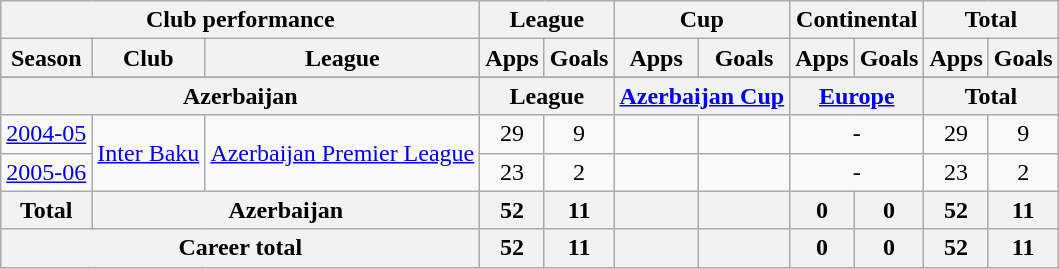<table class="wikitable" style="text-align:center">
<tr>
<th colspan=3>Club performance</th>
<th colspan=2>League</th>
<th colspan=2>Cup</th>
<th colspan=2>Continental</th>
<th colspan=2>Total</th>
</tr>
<tr>
<th>Season</th>
<th>Club</th>
<th>League</th>
<th>Apps</th>
<th>Goals</th>
<th>Apps</th>
<th>Goals</th>
<th>Apps</th>
<th>Goals</th>
<th>Apps</th>
<th>Goals</th>
</tr>
<tr>
</tr>
<tr>
<th colspan=3>Azerbaijan</th>
<th colspan=2>League</th>
<th colspan=2><a href='#'>Azerbaijan Cup</a></th>
<th colspan=2><a href='#'>Europe</a></th>
<th colspan=2>Total</th>
</tr>
<tr>
<td><a href='#'>2004-05</a></td>
<td rowspan="2"><a href='#'>Inter Baku</a></td>
<td rowspan="2"><a href='#'>Azerbaijan Premier League</a></td>
<td>29</td>
<td>9</td>
<td></td>
<td></td>
<td colspan="2">-</td>
<td>29</td>
<td>9</td>
</tr>
<tr>
<td><a href='#'>2005-06</a></td>
<td>23</td>
<td>2</td>
<td></td>
<td></td>
<td colspan="2">-</td>
<td>23</td>
<td>2</td>
</tr>
<tr>
<th rowspan=1>Total</th>
<th colspan=2>Azerbaijan</th>
<th>52</th>
<th>11</th>
<th></th>
<th></th>
<th>0</th>
<th>0</th>
<th>52</th>
<th>11</th>
</tr>
<tr>
<th colspan=3>Career total</th>
<th>52</th>
<th>11</th>
<th></th>
<th></th>
<th>0</th>
<th>0</th>
<th>52</th>
<th>11</th>
</tr>
</table>
